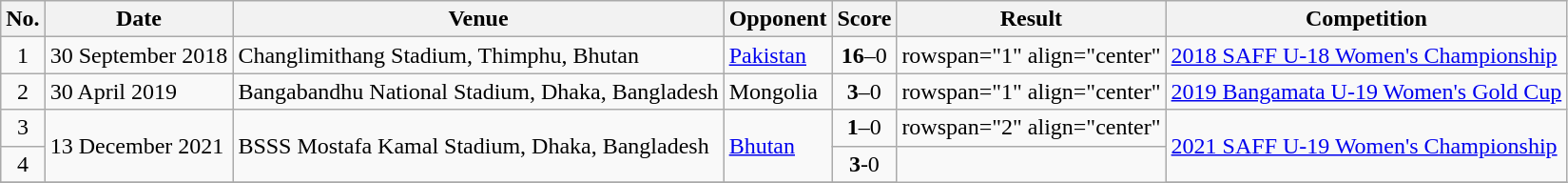<table class="wikitable">
<tr>
<th>No.</th>
<th>Date</th>
<th>Venue</th>
<th>Opponent</th>
<th>Score</th>
<th>Result</th>
<th>Competition</th>
</tr>
<tr>
<td align=center>1</td>
<td rowspan="1">30 September 2018</td>
<td rowspan="1">Changlimithang Stadium, Thimphu, Bhutan</td>
<td rowspan="1"><a href='#'>Pakistan</a></td>
<td align=center><strong>16</strong>–0</td>
<td>rowspan="1" align="center" </td>
<td rowspan="1"><a href='#'>2018 SAFF U-18 Women's Championship</a></td>
</tr>
<tr>
<td align=center>2</td>
<td rowspan="1">30 April 2019</td>
<td rowspan="1">Bangabandhu National Stadium, Dhaka, Bangladesh</td>
<td rowspan="1">Mongolia</td>
<td align=center><strong>3</strong>–0</td>
<td>rowspan="1" align="center" </td>
<td rowspan="1"><a href='#'>2019 Bangamata U-19 Women's Gold Cup</a></td>
</tr>
<tr>
<td align=center>3</td>
<td rowspan="2">13 December 2021</td>
<td rowspan="2">BSSS Mostafa Kamal Stadium, Dhaka, Bangladesh</td>
<td rowspan="2"><a href='#'>Bhutan</a></td>
<td align=center><strong>1</strong>–0</td>
<td>rowspan="2" align="center" </td>
<td rowspan="2"><a href='#'>2021 SAFF U-19 Women's Championship</a></td>
</tr>
<tr>
<td align=center>4</td>
<td align=center><strong>3</strong>-0</td>
</tr>
<tr>
</tr>
</table>
